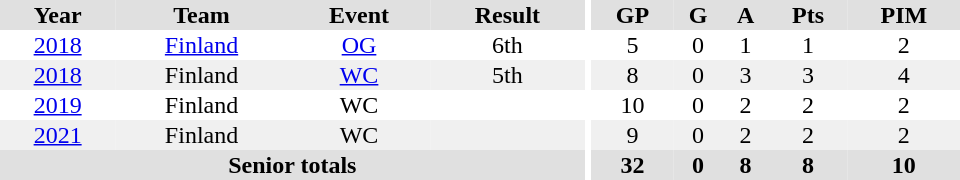<table border="0" cellpadding="1" cellspacing="0" ID="Table3" style="text-align:center; width:40em">
<tr ALIGN="center" bgcolor="#e0e0e0">
<th>Year</th>
<th>Team</th>
<th>Event</th>
<th>Result</th>
<th rowspan="99" bgcolor="#ffffff"></th>
<th>GP</th>
<th>G</th>
<th>A</th>
<th>Pts</th>
<th>PIM</th>
</tr>
<tr>
<td><a href='#'>2018</a></td>
<td><a href='#'>Finland</a></td>
<td><a href='#'>OG</a></td>
<td>6th</td>
<td>5</td>
<td>0</td>
<td>1</td>
<td>1</td>
<td>2</td>
</tr>
<tr bgcolor="#f0f0f0">
<td><a href='#'>2018</a></td>
<td>Finland</td>
<td><a href='#'>WC</a></td>
<td>5th</td>
<td>8</td>
<td>0</td>
<td>3</td>
<td>3</td>
<td>4</td>
</tr>
<tr>
<td><a href='#'>2019</a></td>
<td>Finland</td>
<td>WC</td>
<td></td>
<td>10</td>
<td>0</td>
<td>2</td>
<td>2</td>
<td>2</td>
</tr>
<tr bgcolor="#f0f0f0">
<td><a href='#'>2021</a></td>
<td>Finland</td>
<td>WC</td>
<td></td>
<td>9</td>
<td>0</td>
<td>2</td>
<td>2</td>
<td>2</td>
</tr>
<tr bgcolor="#e0e0e0">
<th colspan="4">Senior totals</th>
<th>32</th>
<th>0</th>
<th>8</th>
<th>8</th>
<th>10</th>
</tr>
</table>
